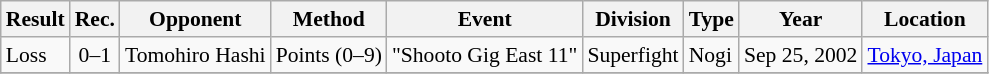<table class="wikitable sortable" style="font-size:90%; text-align:left;">
<tr>
<th>Result</th>
<th>Rec.</th>
<th>Opponent</th>
<th>Method</th>
<th>Event</th>
<th>Division</th>
<th>Type</th>
<th>Year</th>
<th>Location</th>
</tr>
<tr>
<td>Loss</td>
<td style="text-align:center;">0–1</td>
<td> Tomohiro Hashi</td>
<td>Points (0–9)</td>
<td>"Shooto Gig East 11"</td>
<td>Superfight</td>
<td>Nogi</td>
<td>Sep 25, 2002</td>
<td><a href='#'>Tokyo, Japan</a></td>
</tr>
<tr>
</tr>
</table>
